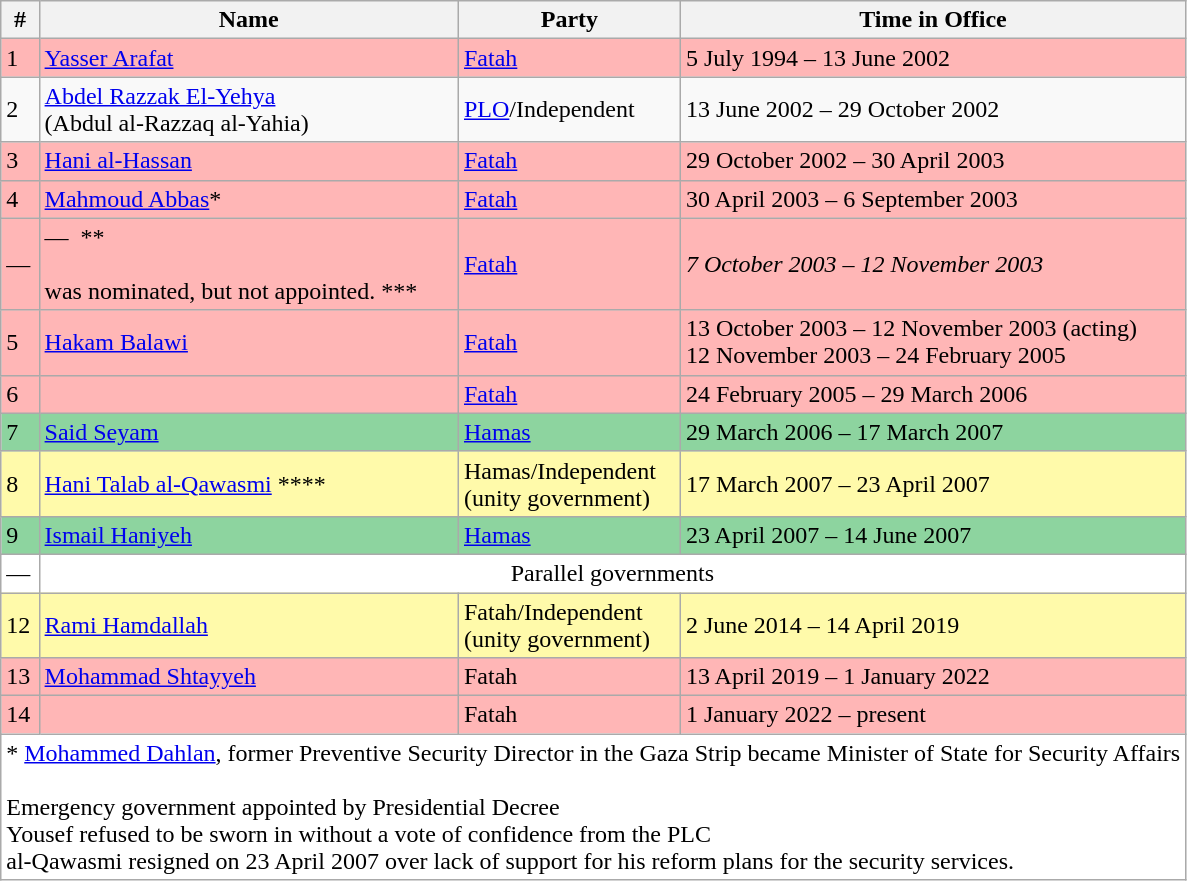<table class="wikitable">
<tr>
<th>#</th>
<th>Name</th>
<th>Party</th>
<th>Time in Office</th>
</tr>
<tr bgcolor=#FFB6B6>
<td>1</td>
<td><a href='#'>Yasser Arafat</a></td>
<td><a href='#'>Fatah</a></td>
<td>5 July 1994 – 13 June 2002</td>
</tr>
<tr>
<td>2</td>
<td><a href='#'>Abdel Razzak El-Yehya</a><br>(Abdul al-Razzaq al-Yahia)</td>
<td><a href='#'>PLO</a>/Independent</td>
<td>13 June 2002 – 29 October 2002</td>
</tr>
<tr bgcolor=#FFB6B6>
<td>3</td>
<td><a href='#'>Hani al-Hassan</a></td>
<td><a href='#'>Fatah</a></td>
<td>29 October 2002 – 30 April 2003</td>
</tr>
<tr bgcolor=#FFB6B6>
<td>4</td>
<td><a href='#'>Mahmoud Abbas</a>*</td>
<td><a href='#'>Fatah</a></td>
<td>30 April 2003 – 6 September 2003</td>
</tr>
<tr bgcolor=#FFB6B6>
<td>—</td>
<td>—  **<br><br> was nominated, but not appointed. ***</td>
<td><a href='#'>Fatah</a></td>
<td><em>7 October 2003 – 12 November 2003</em></td>
</tr>
<tr bgcolor=#FFB6B6>
<td>5</td>
<td><a href='#'>Hakam Balawi</a></td>
<td><a href='#'>Fatah</a></td>
<td>13 October 2003 – 12 November 2003 (acting)<br>12 November 2003 – 24 February 2005</td>
</tr>
<tr bgcolor=#FFB6B6>
<td>6</td>
<td></td>
<td><a href='#'>Fatah</a></td>
<td>24 February 2005 – 29 March 2006</td>
</tr>
<tr bgcolor="#8dd49f">
<td>7</td>
<td><a href='#'>Said Seyam</a></td>
<td><a href='#'>Hamas</a></td>
<td>29 March 2006 – 17 March 2007</td>
</tr>
<tr bgcolor=#FFFAAA>
<td>8</td>
<td><a href='#'>Hani Talab al-Qawasmi</a> ****</td>
<td>Hamas/Independent<br>(unity government)</td>
<td>17 March 2007 – 23 April 2007</td>
</tr>
<tr bgcolor="#8dd49f">
<td>9</td>
<td><a href='#'>Ismail Haniyeh</a></td>
<td><a href='#'>Hamas</a></td>
<td>23 April 2007 – 14 June 2007</td>
</tr>
<tr bgcolor=white>
<td>—</td>
<td colspan="3" style="text-align:center">Parallel governments</td>
</tr>
<tr bgcolor=#FFFAAA>
<td>12</td>
<td><a href='#'>Rami Hamdallah</a></td>
<td>Fatah/Independent<br>(unity government) </td>
<td>2 June 2014 – 14 April 2019</td>
</tr>
<tr bgcolor=#FFB6B6>
<td>13</td>
<td><a href='#'>Mohammad Shtayyeh</a></td>
<td>Fatah</td>
<td>13 April 2019 – 1 January 2022</td>
</tr>
<tr bgcolor=#FFB6B6>
<td>14</td>
<td></td>
<td>Fatah</td>
<td>1 January 2022 – present</td>
</tr>
<tr bgcolor=white>
<td colspan="4">* <a href='#'>Mohammed Dahlan</a>, former Preventive Security Director in the Gaza Strip became Minister of State for Security Affairs<br><br> Emergency government appointed by Presidential Decree<br> Yousef refused to be sworn in without  a vote of confidence from the PLC<br> al-Qawasmi resigned on 23 April 2007 over lack of support for his reform plans for the security services.</td>
</tr>
</table>
